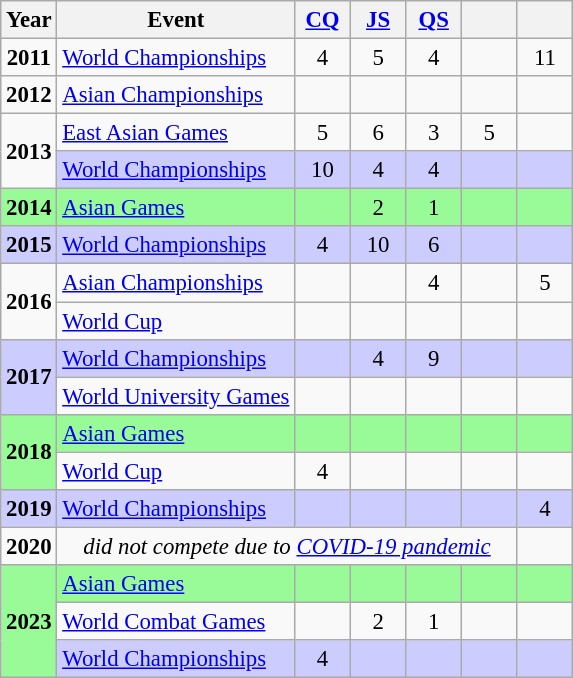<table class="wikitable" style="text-align:center; font-size:95%;">
<tr>
<th align="center">Year</th>
<th align="center">Event</th>
<th style="width:30px;"><a href='#'>CQ</a></th>
<th style="width:30px;"><a href='#'>JS</a></th>
<th style="width:30px;"><a href='#'>QS</a></th>
<th style="width:30px;"></th>
<th style="width:30px;"></th>
</tr>
<tr>
<td><strong>2011</strong></td>
<td align="left"><a href='#'>World Championships</a></td>
<td>4</td>
<td>5</td>
<td>4</td>
<td></td>
<td>11</td>
</tr>
<tr>
<td><strong>2012</strong></td>
<td align="left"><a href='#'>Asian Championships</a></td>
<td></td>
<td></td>
<td></td>
<td></td>
<td></td>
</tr>
<tr>
<td rowspan="2"><strong>2013</strong></td>
<td align="left"><a href='#'>East Asian Games</a></td>
<td>5</td>
<td>6</td>
<td>3</td>
<td>5</td>
<td></td>
</tr>
<tr style="background:#ccf">
<td align="left"><a href='#'>World Championships</a></td>
<td>10</td>
<td>4</td>
<td>4</td>
<td></td>
<td></td>
</tr>
<tr style="background:#98fb98">
<td><strong>2014</strong></td>
<td align="left"><a href='#'>Asian Games</a></td>
<td></td>
<td>2</td>
<td>1</td>
<td></td>
<td></td>
</tr>
<tr style="background:#ccf">
<td><strong>2015</strong></td>
<td align="left"><a href='#'>World Championships</a></td>
<td>4</td>
<td>10</td>
<td>6</td>
<td></td>
<td></td>
</tr>
<tr>
<td rowspan="2"><strong>2016</strong></td>
<td align="left"><a href='#'>Asian Championships</a></td>
<td></td>
<td></td>
<td>4</td>
<td></td>
<td>5</td>
</tr>
<tr>
<td align="left"><a href='#'>World Cup</a></td>
<td></td>
<td></td>
<td></td>
<td></td>
<td></td>
</tr>
<tr style="background:#ccf">
<td rowspan="2"><strong>2017</strong></td>
<td align="left"><a href='#'>World Championships</a></td>
<td></td>
<td>4</td>
<td>9</td>
<td></td>
<td></td>
</tr>
<tr>
<td align="left"><a href='#'>World University Games</a></td>
<td></td>
<td></td>
<td></td>
<td></td>
<td></td>
</tr>
<tr style="background:#98fb98">
<td rowspan="2"><strong>2018</strong></td>
<td align="left"><a href='#'>Asian Games</a></td>
<td></td>
<td></td>
<td></td>
<td></td>
<td></td>
</tr>
<tr>
<td align="left"><a href='#'>World Cup</a></td>
<td>4</td>
<td></td>
<td></td>
<td></td>
<td></td>
</tr>
<tr style="background:#ccf">
<td><strong>2019</strong></td>
<td align="left"><a href='#'>World Championships</a></td>
<td></td>
<td></td>
<td></td>
<td></td>
<td>4</td>
</tr>
<tr>
<td><strong>2020</strong></td>
<td colspan="5"><em>did not compete due to <a href='#'>COVID-19 pandemic</a></em></td>
<td></td>
</tr>
<tr style="background:#98fb98">
<td rowspan="3"><strong>2023</strong></td>
<td align="left"><a href='#'>Asian Games</a></td>
<td></td>
<td></td>
<td></td>
<td></td>
<td></td>
</tr>
<tr>
<td align="left"><a href='#'>World Combat Games</a></td>
<td></td>
<td>2</td>
<td>1</td>
<td></td>
<td></td>
</tr>
<tr style="background:#ccf">
<td align="left"><a href='#'>World Championships</a></td>
<td>4</td>
<td></td>
<td></td>
<td></td>
<td></td>
</tr>
</table>
